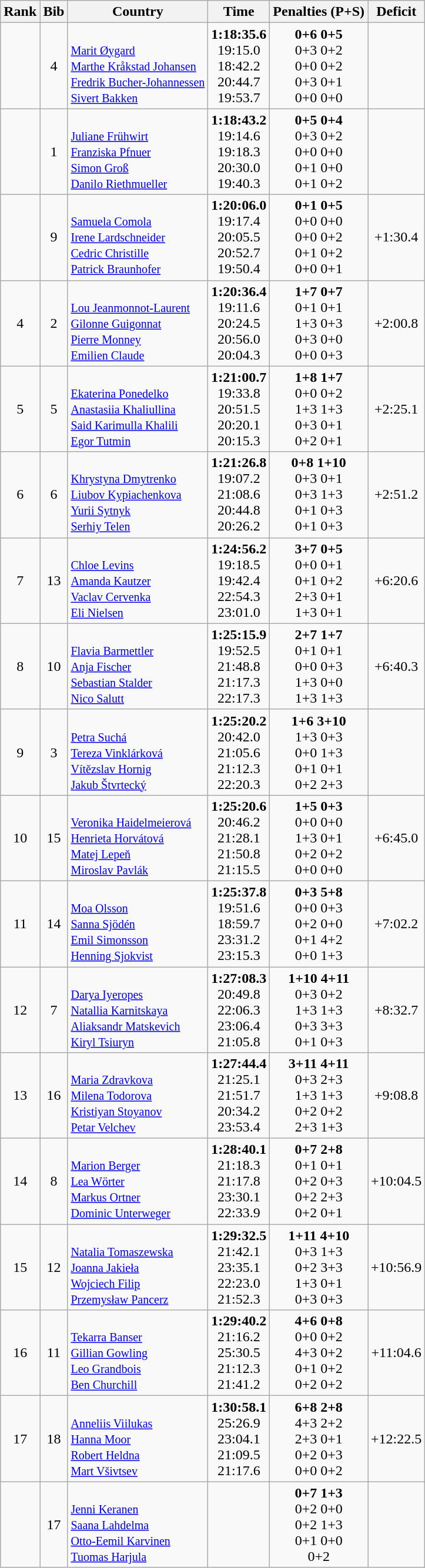<table class="wikitable sortable" style="text-align:center">
<tr>
<th>Rank</th>
<th>Bib</th>
<th>Country</th>
<th>Time</th>
<th>Penalties (P+S)</th>
<th>Deficit</th>
</tr>
<tr>
<td></td>
<td>4</td>
<td align=left><br><small><a href='#'>Marit Øygard</a><br><a href='#'>Marthe Kråkstad Johansen</a><br><a href='#'>Fredrik Bucher-Johannessen</a><br><a href='#'>Sivert Bakken</a></small></td>
<td><strong>1:18:35.6</strong><br>19:15.0<br>18:42.2<br>20:44.7<br>19:53.7</td>
<td><strong>0+6 0+5</strong><br>0+3 0+2<br>0+0 0+2<br>0+3 0+1<br>0+0 0+0</td>
<td></td>
</tr>
<tr>
<td></td>
<td>1</td>
<td align=left><br><small><a href='#'>Juliane Frühwirt</a><br><a href='#'>Franziska Pfnuer</a><br><a href='#'>Simon Groß</a><br><a href='#'>Danilo Riethmueller</a></small></td>
<td><strong>1:18:43.2</strong><br>19:14.6<br>19:18.3<br>20:30.0<br>19:40.3</td>
<td><strong>0+5 0+4</strong><br>0+3 0+2<br>0+0 0+0<br>0+1 0+0<br>0+1 0+2</td>
<td></td>
</tr>
<tr>
<td></td>
<td>9</td>
<td align=left><br><small><a href='#'>Samuela Comola</a><br><a href='#'>Irene Lardschneider</a><br><a href='#'>Cedric Christille</a><br><a href='#'>Patrick Braunhofer</a></small></td>
<td><strong>1:20:06.0</strong><br>19:17.4<br>20:05.5<br>20:52.7<br>19:50.4</td>
<td><strong>0+1 0+5</strong><br>0+0 0+0<br>0+0 0+2<br>0+1 0+2<br>0+0 0+1</td>
<td>+1:30.4</td>
</tr>
<tr>
<td>4</td>
<td>2</td>
<td align=left><br><small><a href='#'>Lou Jeanmonnot-Laurent</a><br><a href='#'>Gilonne Guigonnat</a><br><a href='#'>Pierre Monney</a><br><a href='#'>Emilien Claude</a></small></td>
<td><strong>1:20:36.4</strong><br>19:11.6<br>20:24.5<br>20:56.0<br>20:04.3</td>
<td><strong>1+7 0+7</strong><br>0+1 0+1<br>1+3 0+3<br>0+3 0+0<br>0+0 0+3</td>
<td>+2:00.8</td>
</tr>
<tr>
<td>5</td>
<td>5</td>
<td align=left><br><small><a href='#'>Ekaterina Ponedelko</a><br><a href='#'>Anastasiia Khaliullina</a><br><a href='#'>Said Karimulla Khalili</a><br><a href='#'>Egor Tutmin</a></small></td>
<td><strong>1:21:00.7</strong><br>19:33.8<br>20:51.5<br>20:20.1<br>20:15.3</td>
<td><strong>1+8 1+7</strong><br>0+0 0+2<br>1+3 1+3<br>0+3 0+1<br>0+2 0+1</td>
<td>+2:25.1</td>
</tr>
<tr>
<td>6</td>
<td>6</td>
<td align=left><br><small><a href='#'>Khrystyna Dmytrenko</a><br><a href='#'>Liubov Kypiachenkova</a><br><a href='#'>Yurii Sytnyk</a><br><a href='#'>Serhiy Telen</a></small></td>
<td><strong>1:21:26.8</strong><br>19:07.2<br>21:08.6<br>20:44.8<br>20:26.2</td>
<td><strong>0+8 1+10</strong><br>0+3 0+1<br>0+3 1+3<br>0+1 0+3<br>0+1 0+3</td>
<td>+2:51.2</td>
</tr>
<tr>
<td>7</td>
<td>13</td>
<td align=left><br><small><a href='#'>Chloe Levins</a><br><a href='#'>Amanda Kautzer</a><br><a href='#'>Vaclav Cervenka</a><br><a href='#'>Eli Nielsen</a></small></td>
<td><strong>1:24:56.2</strong><br>19:18.5<br>19:42.4<br>22:54.3<br>23:01.0</td>
<td><strong>3+7 0+5</strong><br>0+0 0+1<br>0+1 0+2<br>2+3 0+1<br>1+3 0+1</td>
<td>+6:20.6</td>
</tr>
<tr>
<td>8</td>
<td>10</td>
<td align=left><br><small><a href='#'>Flavia Barmettler</a><br><a href='#'>Anja Fischer</a><br><a href='#'>Sebastian Stalder</a><br><a href='#'>Nico Salutt</a></small></td>
<td><strong>1:25:15.9</strong><br>19:52.5<br>21:48.8<br>21:17.3<br>22:17.3</td>
<td><strong>2+7 1+7</strong><br>0+1 0+1<br>0+0 0+3<br>1+3 0+0<br>1+3 1+3</td>
<td>+6:40.3</td>
</tr>
<tr>
<td>9</td>
<td>3</td>
<td align=left><br><small><a href='#'>Petra Suchá</a><br><a href='#'>Tereza Vinklárková</a><br><a href='#'>Vítězslav Hornig</a><br><a href='#'>Jakub Štvrtecký</a></small></td>
<td><strong>1:25:20.2</strong><br>20:42.0<br>21:05.6<br>21:12.3<br>22:20.3</td>
<td><strong>1+6 3+10</strong><br>1+3 0+3<br>0+0 1+3<br>0+1 0+1<br>0+2 2+3</td>
<td></td>
</tr>
<tr>
<td>10</td>
<td>15</td>
<td align=left><br><small><a href='#'>Veronika Haidelmeierová</a><br><a href='#'>Henrieta Horvátová</a><br><a href='#'>Matej Lepeň</a><br><a href='#'>Miroslav Pavlák</a></small></td>
<td><strong>1:25:20.6</strong><br>20:46.2<br>21:28.1<br>21:50.8<br>21:15.5</td>
<td><strong>1+5 0+3</strong><br>0+0 0+0<br>1+3 0+1<br>0+2 0+2<br>0+0 0+0</td>
<td>+6:45.0</td>
</tr>
<tr>
<td>11</td>
<td>14</td>
<td align=left><br><small><a href='#'>Moa Olsson</a><br><a href='#'>Sanna Sjödén</a><br><a href='#'>Emil Simonsson</a><br><a href='#'>Henning Sjokvist</a></small></td>
<td><strong>1:25:37.8</strong><br>19:51.6<br>18:59.7<br>23:31.2<br>23:15.3</td>
<td><strong>0+3 5+8</strong><br>0+0 0+3<br>0+2 0+0<br>0+1 4+2<br>0+0 1+3</td>
<td>+7:02.2</td>
</tr>
<tr>
<td>12</td>
<td>7</td>
<td align=left><br><small><a href='#'>Darya Iyeropes</a><br><a href='#'>Natallia Karnitskaya</a><br><a href='#'>Aliaksandr Matskevich</a><br><a href='#'>Kiryl Tsiuryn</a></small></td>
<td><strong>1:27:08.3</strong><br>20:49.8<br>22:06.3<br>23:06.4<br>21:05.8</td>
<td><strong>1+10 4+11</strong><br>0+3 0+2<br>1+3 1+3<br>0+3 3+3<br>0+1 0+3</td>
<td>+8:32.7</td>
</tr>
<tr>
<td>13</td>
<td>16</td>
<td align=left><br><small><a href='#'>Maria Zdravkova</a><br><a href='#'>Milena Todorova</a><br><a href='#'>Kristiyan Stoyanov</a><br><a href='#'>Petar Velchev</a></small></td>
<td><strong>1:27:44.4</strong><br>21:25.1<br>21:51.7<br>20:34.2<br>23:53.4</td>
<td><strong>3+11 4+11</strong><br>0+3 2+3<br>1+3 1+3<br>0+2 0+2<br>2+3 1+3</td>
<td>+9:08.8</td>
</tr>
<tr>
<td>14</td>
<td>8</td>
<td align=left><br><small><a href='#'>Marion Berger</a><br><a href='#'>Lea Wörter</a><br><a href='#'>Markus Ortner</a><br><a href='#'>Dominic Unterweger</a></small></td>
<td><strong>1:28:40.1</strong><br>21:18.3<br>21:17.8<br>23:30.1<br>22:33.9</td>
<td><strong>0+7 2+8</strong><br>0+1 0+1<br>0+2 0+3<br>0+2 2+3<br>0+2 0+1</td>
<td>+10:04.5</td>
</tr>
<tr>
<td>15</td>
<td>12</td>
<td align=left><br><small><a href='#'>Natalia Tomaszewska</a><br><a href='#'>Joanna Jakieła</a><br><a href='#'>Wojciech Filip</a><br><a href='#'>Przemysław Pancerz</a></small></td>
<td><strong>1:29:32.5</strong><br>21:42.1<br>23:35.1<br>22:23.0<br>21:52.3</td>
<td><strong>1+11 4+10</strong><br>0+3 1+3<br>0+2 3+3<br>1+3 0+1<br>0+3 0+3</td>
<td>+10:56.9</td>
</tr>
<tr>
<td>16</td>
<td>11</td>
<td align=left><br><small><a href='#'>Tekarra Banser</a><br><a href='#'>Gillian Gowling</a><br><a href='#'>Leo Grandbois</a><br><a href='#'>Ben Churchill</a></small></td>
<td><strong>1:29:40.2</strong><br>21:16.2<br>25:30.5<br>21:12.3<br>21:41.2</td>
<td><strong>4+6 0+8</strong><br>0+0 0+2<br>4+3 0+2<br>0+1 0+2<br>0+2 0+2</td>
<td>+11:04.6</td>
</tr>
<tr>
<td>17</td>
<td>18</td>
<td align=left><br><small><a href='#'>Anneliis Viilukas</a><br><a href='#'>Hanna Moor</a><br><a href='#'>Robert Heldna</a><br><a href='#'>Mart Všivtsev</a></small></td>
<td><strong>1:30:58.1</strong><br>25:26.9<br>23:04.1<br>21:09.5<br>21:17.6</td>
<td><strong>6+8 2+8</strong><br>4+3 2+2<br>2+3 0+1<br>0+2 0+3<br>0+0 0+2</td>
<td>+12:22.5</td>
</tr>
<tr>
<td></td>
<td>17</td>
<td align=left><br><small><a href='#'>Jenni Keranen</a><br><a href='#'>Saana Lahdelma</a><br><a href='#'>Otto-Eemil Karvinen</a><br><a href='#'>Tuomas Harjula</a></small></td>
<td></td>
<td><strong>0+7 1+3</strong><br>0+2 0+0<br>0+2 1+3<br>0+1 0+0<br>0+2 </td>
<td></td>
</tr>
</table>
